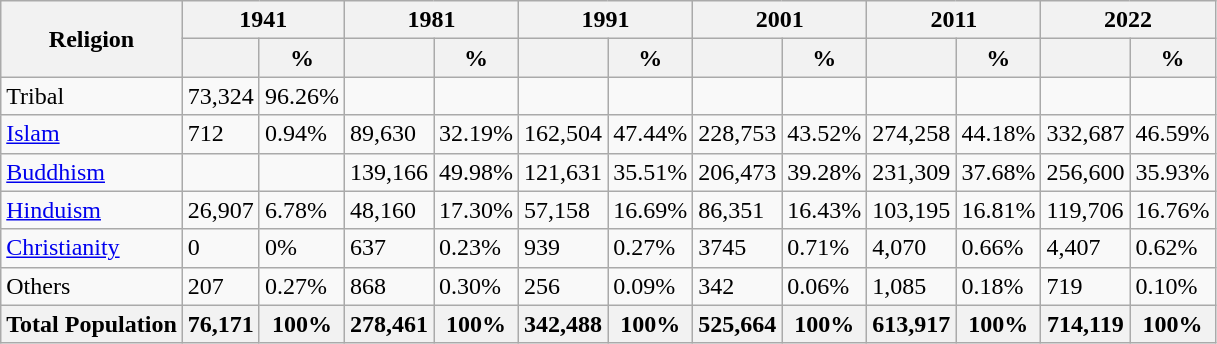<table class="wikitable sortable">
<tr>
<th rowspan="2">Religion</th>
<th colspan="2">1941</th>
<th colspan="2">1981</th>
<th colspan="2">1991</th>
<th colspan="2">2001</th>
<th colspan="2">2011</th>
<th colspan="2">2022</th>
</tr>
<tr>
<th></th>
<th>%</th>
<th></th>
<th>%</th>
<th></th>
<th>%</th>
<th></th>
<th>%</th>
<th></th>
<th>%</th>
<th></th>
<th>%</th>
</tr>
<tr>
<td>Tribal</td>
<td>73,324</td>
<td>96.26%</td>
<td></td>
<td></td>
<td></td>
<td></td>
<td></td>
<td></td>
<td></td>
<td></td>
<td></td>
<td></td>
</tr>
<tr>
<td><a href='#'>Islam</a> </td>
<td>712</td>
<td>0.94%</td>
<td>89,630</td>
<td>32.19%</td>
<td>162,504</td>
<td>47.44%</td>
<td>228,753</td>
<td>43.52%</td>
<td>274,258</td>
<td>44.18%</td>
<td>332,687</td>
<td>46.59%</td>
</tr>
<tr>
<td><a href='#'>Buddhism</a> </td>
<td></td>
<td></td>
<td>139,166</td>
<td>49.98%</td>
<td>121,631</td>
<td>35.51%</td>
<td>206,473</td>
<td>39.28%</td>
<td>231,309</td>
<td>37.68%</td>
<td>256,600</td>
<td>35.93%</td>
</tr>
<tr>
<td><a href='#'>Hinduism</a> </td>
<td>26,907</td>
<td>6.78%</td>
<td>48,160</td>
<td>17.30%</td>
<td>57,158</td>
<td>16.69%</td>
<td>86,351</td>
<td>16.43%</td>
<td>103,195</td>
<td>16.81%</td>
<td>119,706</td>
<td>16.76%</td>
</tr>
<tr>
<td><a href='#'>Christianity</a> </td>
<td>0</td>
<td>0%</td>
<td>637</td>
<td>0.23%</td>
<td>939</td>
<td>0.27%</td>
<td>3745</td>
<td>0.71%</td>
<td>4,070</td>
<td>0.66%</td>
<td>4,407</td>
<td>0.62%</td>
</tr>
<tr>
<td>Others</td>
<td>207</td>
<td>0.27%</td>
<td>868</td>
<td>0.30%</td>
<td>256</td>
<td>0.09%</td>
<td>342</td>
<td>0.06%</td>
<td>1,085</td>
<td>0.18%</td>
<td>719</td>
<td>0.10%</td>
</tr>
<tr>
<th>Total Population</th>
<th>76,171</th>
<th>100%</th>
<th>278,461</th>
<th>100%</th>
<th>342,488</th>
<th>100%</th>
<th>525,664</th>
<th>100%</th>
<th>613,917</th>
<th>100%</th>
<th>714,119</th>
<th>100%</th>
</tr>
</table>
